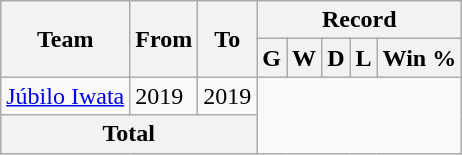<table class="wikitable" style="text-align: center">
<tr>
<th rowspan="2">Team</th>
<th rowspan="2">From</th>
<th rowspan="2">To</th>
<th colspan="5">Record</th>
</tr>
<tr>
<th>G</th>
<th>W</th>
<th>D</th>
<th>L</th>
<th>Win %</th>
</tr>
<tr>
<td align="left"><a href='#'>Júbilo Iwata</a></td>
<td align="left">2019</td>
<td align="left">2019<br></td>
</tr>
<tr>
<th colspan="3">Total<br></th>
</tr>
</table>
